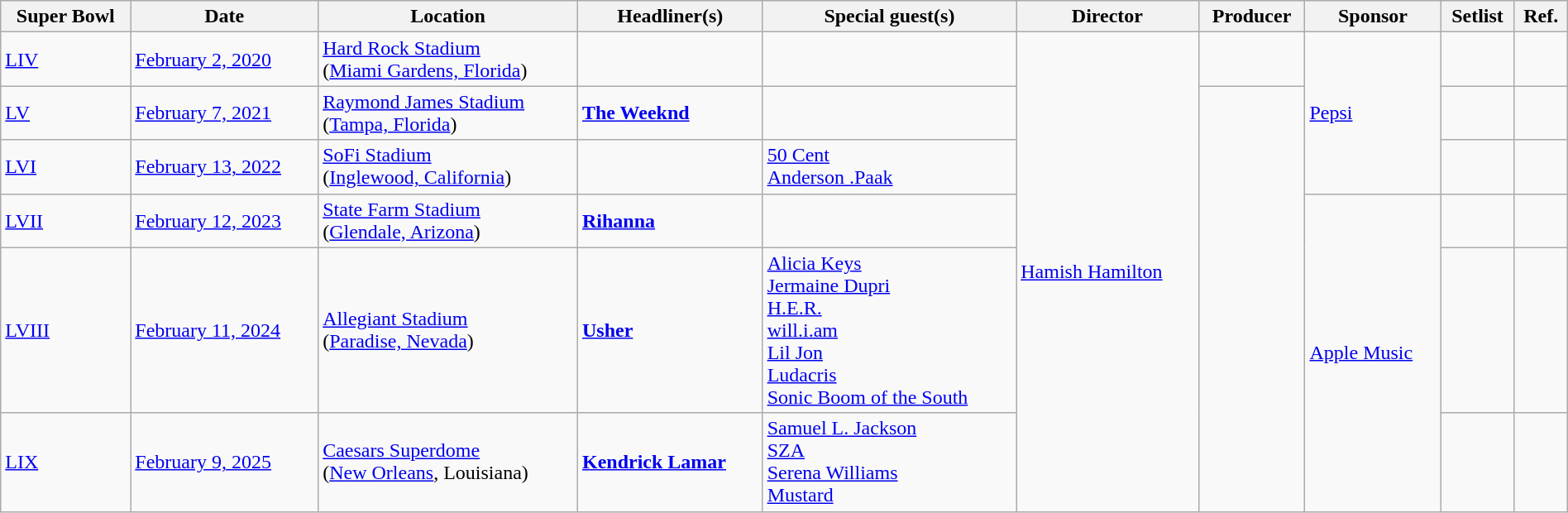<table class="wikitable" style="width: 100%; ">
<tr>
<th>Super Bowl</th>
<th>Date</th>
<th>Location</th>
<th>Headliner(s)</th>
<th>Special guest(s)</th>
<th>Director</th>
<th>Producer</th>
<th>Sponsor</th>
<th>Setlist</th>
<th>Ref.</th>
</tr>
<tr>
<td><a href='#'>LIV</a><br></td>
<td><a href='#'>February 2, 2020</a></td>
<td><a href='#'>Hard Rock Stadium</a><br>(<a href='#'>Miami Gardens, Florida</a>)</td>
<td></td>
<td></td>
<td rowspan="6"><a href='#'>Hamish Hamilton</a></td>
<td></td>
<td rowspan="3"><a href='#'>Pepsi</a></td>
<td></td>
<td></td>
</tr>
<tr>
<td><a href='#'>LV</a><br></td>
<td><a href='#'>February 7, 2021</a></td>
<td><a href='#'>Raymond James Stadium</a><br>(<a href='#'>Tampa, Florida</a>)</td>
<td><strong><a href='#'>The Weeknd</a></strong></td>
<td></td>
<td rowspan="5"></td>
<td></td>
<td></td>
</tr>
<tr>
<td><a href='#'>LVI</a><br></td>
<td><a href='#'>February 13, 2022</a></td>
<td><a href='#'>SoFi Stadium</a><br>(<a href='#'>Inglewood, California</a>)</td>
<td></td>
<td><a href='#'>50 Cent</a><br><a href='#'>Anderson .Paak</a></td>
<td></td>
<td></td>
</tr>
<tr>
<td><a href='#'>LVII</a><br></td>
<td><a href='#'>February 12, 2023</a></td>
<td><a href='#'>State Farm Stadium</a><br>(<a href='#'>Glendale, Arizona</a>)</td>
<td><strong><a href='#'>Rihanna</a></strong></td>
<td></td>
<td rowspan="3"><a href='#'>Apple Music</a></td>
<td></td>
<td></td>
</tr>
<tr>
<td><a href='#'>LVIII</a><br></td>
<td><a href='#'>February 11, 2024</a></td>
<td><a href='#'>Allegiant Stadium</a><br>(<a href='#'>Paradise, Nevada</a>)</td>
<td><a href='#'><strong>Usher</strong></a></td>
<td><a href='#'>Alicia Keys</a><br><a href='#'>Jermaine Dupri</a><br><a href='#'>H.E.R.</a><br><a href='#'>will.i.am</a><br><a href='#'>Lil Jon</a><br><a href='#'>Ludacris</a><br><a href='#'>Sonic Boom of the South</a></td>
<td></td>
<td></td>
</tr>
<tr>
<td><a href='#'>LIX</a><br></td>
<td><a href='#'>February 9, 2025</a></td>
<td><a href='#'>Caesars Superdome</a><br>(<a href='#'>New Orleans</a>, Louisiana)</td>
<td><strong><a href='#'>Kendrick Lamar</a></strong></td>
<td><a href='#'>Samuel L. Jackson</a><br><a href='#'>SZA</a><br><a href='#'>Serena Williams</a><br><a href='#'>Mustard</a></td>
<td></td>
<td></td>
</tr>
</table>
